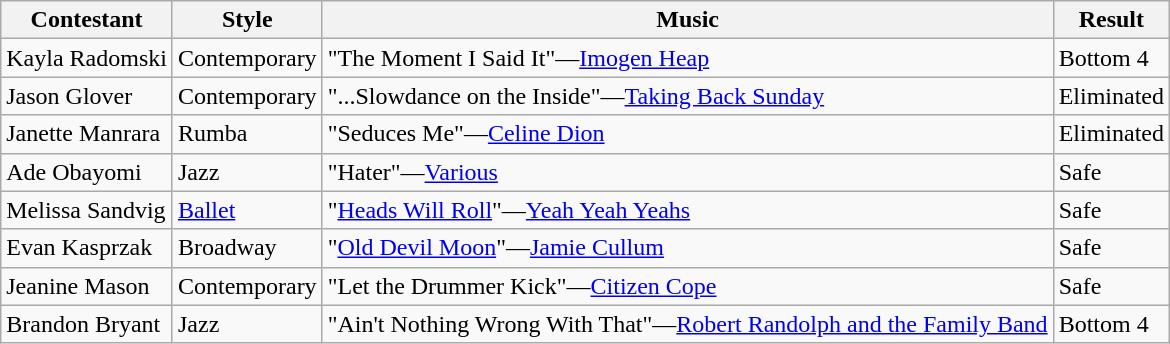<table class="wikitable">
<tr>
<th>Contestant</th>
<th>Style</th>
<th>Music</th>
<th>Result</th>
</tr>
<tr>
<td>Kayla Radomski</td>
<td>Contemporary</td>
<td>"The Moment I Said It"—<a href='#'>Imogen Heap</a></td>
<td>Bottom 4</td>
</tr>
<tr>
<td>Jason Glover</td>
<td>Contemporary</td>
<td>"...Slowdance on the Inside"—<a href='#'>Taking Back Sunday</a></td>
<td>Eliminated</td>
</tr>
<tr>
<td>Janette Manrara</td>
<td>Rumba</td>
<td>"Seduces Me"—<a href='#'>Celine Dion</a></td>
<td>Eliminated</td>
</tr>
<tr>
<td>Ade Obayomi</td>
<td>Jazz</td>
<td>"Hater"—<a href='#'>Various</a></td>
<td>Safe</td>
</tr>
<tr>
<td>Melissa Sandvig</td>
<td><a href='#'>Ballet</a></td>
<td>"<a href='#'>Heads Will Roll</a>"—<a href='#'>Yeah Yeah Yeahs</a></td>
<td>Safe</td>
</tr>
<tr>
<td>Evan Kasprzak</td>
<td>Broadway</td>
<td>"<a href='#'>Old Devil Moon</a>"—<a href='#'>Jamie Cullum</a></td>
<td>Safe</td>
</tr>
<tr>
<td>Jeanine Mason</td>
<td>Contemporary</td>
<td>"Let the Drummer Kick"—<a href='#'>Citizen Cope</a></td>
<td>Safe</td>
</tr>
<tr>
<td>Brandon Bryant</td>
<td>Jazz</td>
<td>"Ain't Nothing Wrong With That"—<a href='#'>Robert Randolph and the Family Band</a></td>
<td>Bottom 4</td>
</tr>
</table>
